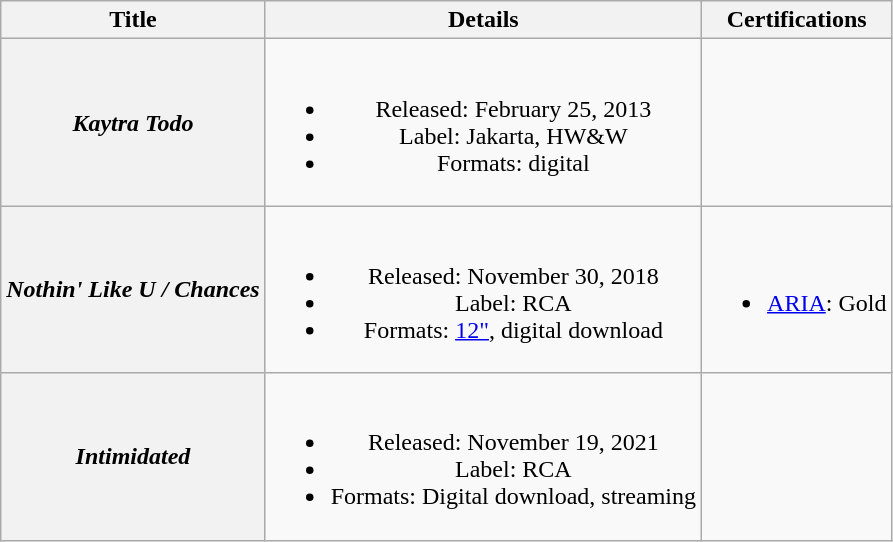<table class="wikitable plainrowheaders" style="text-align:center;">
<tr>
<th>Title</th>
<th>Details</th>
<th>Certifications</th>
</tr>
<tr>
<th scope="row"><em>Kaytra Todo</em></th>
<td><br><ul><li>Released: February 25, 2013</li><li>Label: Jakarta, HW&W</li><li>Formats: digital</li></ul></td>
<td></td>
</tr>
<tr>
<th scope="row"><em>Nothin' Like U / Chances</em></th>
<td><br><ul><li>Released: November 30, 2018</li><li>Label: RCA</li><li>Formats: <a href='#'>12"</a>, digital download</li></ul></td>
<td><br><ul><li><a href='#'>ARIA</a>: Gold</li></ul></td>
</tr>
<tr>
<th scope="row"><em>Intimidated</em></th>
<td><br><ul><li>Released: November 19, 2021</li><li>Label: RCA</li><li>Formats: Digital download, streaming</li></ul></td>
<td></td>
</tr>
</table>
